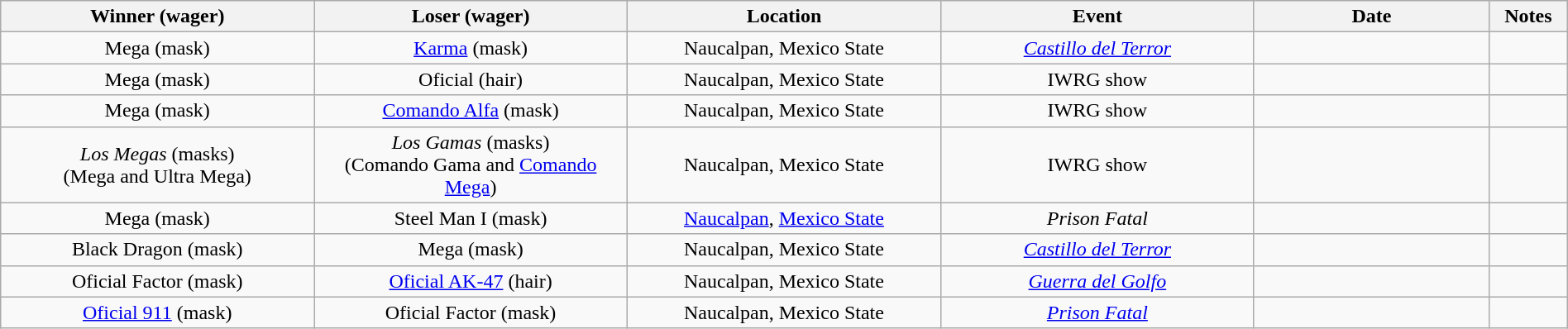<table class="wikitable sortable" width=100%  style="text-align: center">
<tr>
<th width=20% scope="col">Winner (wager)</th>
<th width=20% scope="col">Loser (wager)</th>
<th width=20% scope="col">Location</th>
<th width=20% scope="col">Event</th>
<th width=15% scope="col">Date</th>
<th class="unsortable" width=5% scope="col">Notes</th>
</tr>
<tr>
<td>Mega (mask)</td>
<td><a href='#'>Karma</a> (mask)</td>
<td>Naucalpan, Mexico State</td>
<td><em><a href='#'>Castillo del Terror</a></em></td>
<td></td>
<td></td>
</tr>
<tr>
<td>Mega (mask)</td>
<td>Oficial (hair)</td>
<td>Naucalpan, Mexico State</td>
<td>IWRG show</td>
<td></td>
<td></td>
</tr>
<tr>
<td>Mega (mask)</td>
<td><a href='#'>Comando Alfa</a> (mask)</td>
<td>Naucalpan, Mexico State</td>
<td>IWRG show</td>
<td></td>
<td></td>
</tr>
<tr>
<td><em>Los Megas</em> (masks)<br>(Mega and Ultra Mega)</td>
<td><em>Los Gamas</em>  (masks)<br>(Comando Gama and <a href='#'>Comando Mega</a>)</td>
<td>Naucalpan, Mexico State</td>
<td>IWRG show</td>
<td></td>
<td></td>
</tr>
<tr>
<td>Mega (mask)</td>
<td>Steel Man I (mask)</td>
<td><a href='#'>Naucalpan</a>, <a href='#'>Mexico State</a></td>
<td><em>Prison Fatal</em></td>
<td></td>
<td></td>
</tr>
<tr>
<td>Black Dragon (mask)</td>
<td>Mega (mask)</td>
<td>Naucalpan, Mexico State</td>
<td><em><a href='#'>Castillo del Terror</a></em></td>
<td></td>
<td></td>
</tr>
<tr>
<td>Oficial Factor (mask)</td>
<td><a href='#'>Oficial AK-47</a> (hair)</td>
<td>Naucalpan, Mexico State</td>
<td><em><a href='#'>Guerra del Golfo</a></em></td>
<td></td>
<td></td>
</tr>
<tr>
<td><a href='#'>Oficial 911</a> (mask)</td>
<td>Oficial Factor (mask)</td>
<td>Naucalpan, Mexico State</td>
<td><em><a href='#'>Prison Fatal</a></em></td>
<td></td>
<td></td>
</tr>
</table>
